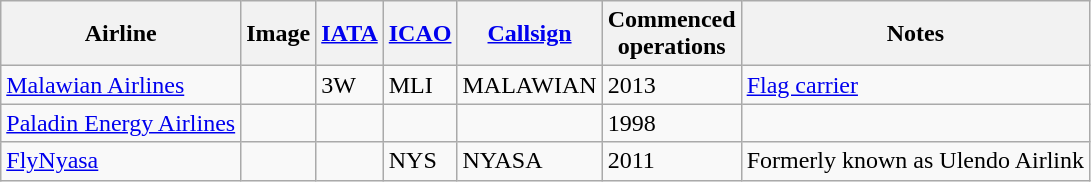<table class="wikitable sortable">
<tr valign="middle">
<th>Airline</th>
<th>Image</th>
<th><a href='#'>IATA</a></th>
<th><a href='#'>ICAO</a></th>
<th><a href='#'>Callsign</a></th>
<th>Commenced<br>operations</th>
<th>Notes</th>
</tr>
<tr>
<td><a href='#'>Malawian Airlines</a></td>
<td></td>
<td>3W</td>
<td>MLI</td>
<td>MALAWIAN</td>
<td>2013</td>
<td><a href='#'>Flag carrier</a></td>
</tr>
<tr>
<td><a href='#'>Paladin Energy Airlines</a></td>
<td></td>
<td></td>
<td></td>
<td></td>
<td>1998</td>
<td></td>
</tr>
<tr>
<td><a href='#'>FlyNyasa</a></td>
<td></td>
<td></td>
<td>NYS</td>
<td>NYASA</td>
<td>2011</td>
<td>Formerly known as Ulendo Airlink</td>
</tr>
</table>
